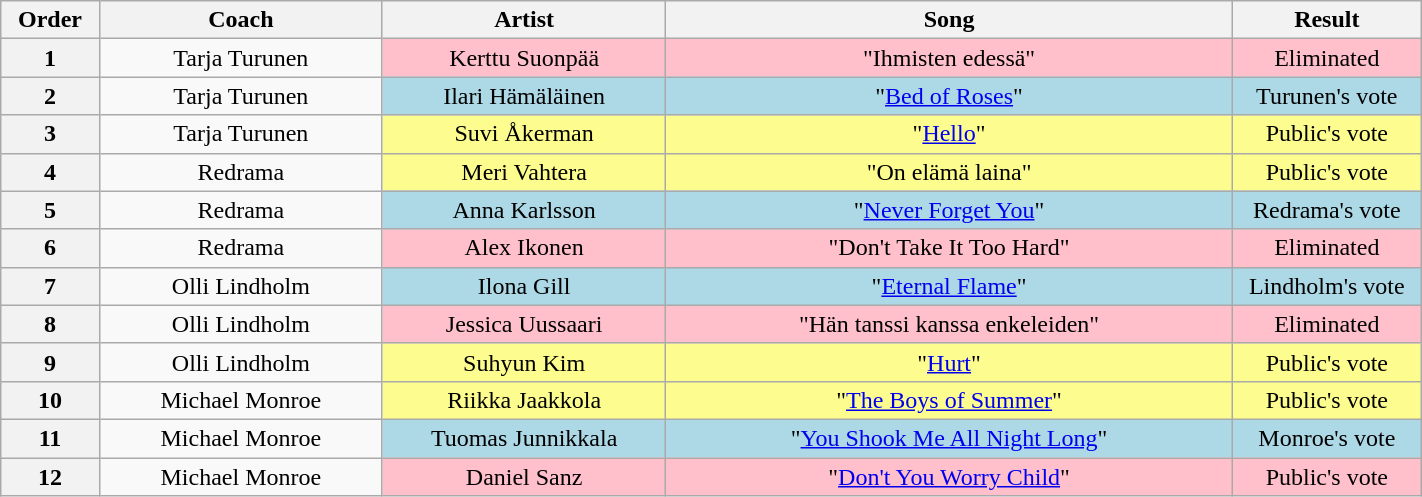<table class="wikitable" style="text-align:center; width:75%;">
<tr>
<th scope="col" style="width:05%;">Order</th>
<th scope="col" style="width:15%;">Coach</th>
<th scope="col" style="width:15%;">Artist</th>
<th scope="col" style="width:30%;">Song</th>
<th scope="col" style="width:10%;">Result</th>
</tr>
<tr>
<th scope="col">1</th>
<td>Tarja Turunen</td>
<td style="background:pink;">Kerttu Suonpää</td>
<td style="background:pink;">"Ihmisten edessä"</td>
<td style="background:pink;">Eliminated</td>
</tr>
<tr>
<th scope="col">2</th>
<td>Tarja Turunen</td>
<td style="background:lightblue;">Ilari Hämäläinen</td>
<td style="background:lightblue;">"<a href='#'>Bed of Roses</a>"</td>
<td style="background:lightblue;">Turunen's vote</td>
</tr>
<tr>
<th scope="col">3</th>
<td>Tarja Turunen</td>
<td style="background:#fdfc8f;">Suvi Åkerman</td>
<td style="background:#fdfc8f;">"<a href='#'>Hello</a>"</td>
<td style="background:#fdfc8f;">Public's vote</td>
</tr>
<tr>
<th scope="col">4</th>
<td>Redrama</td>
<td style="background:#fdfc8f;">Meri Vahtera</td>
<td style="background:#fdfc8f;">"On elämä laina"</td>
<td style="background:#fdfc8f;">Public's vote</td>
</tr>
<tr>
<th scope="col">5</th>
<td>Redrama</td>
<td style="background:lightblue;">Anna Karlsson</td>
<td style="background:lightblue;">"<a href='#'>Never Forget You</a>"</td>
<td style="background:lightblue;">Redrama's vote</td>
</tr>
<tr>
<th scope="col">6</th>
<td>Redrama</td>
<td style="background:pink;">Alex Ikonen</td>
<td style="background:pink;">"Don't Take It Too Hard"</td>
<td style="background:pink;">Eliminated</td>
</tr>
<tr>
<th scope="col">7</th>
<td>Olli Lindholm</td>
<td style="background:lightblue;">Ilona Gill</td>
<td style="background:lightblue;">"<a href='#'>Eternal Flame</a>"</td>
<td style="background:lightblue;">Lindholm's vote</td>
</tr>
<tr>
<th scope="col">8</th>
<td>Olli Lindholm</td>
<td style="background:pink;">Jessica Uussaari</td>
<td style="background:pink;">"Hän tanssi kanssa enkeleiden"</td>
<td style="background:pink;">Eliminated</td>
</tr>
<tr>
<th scope="col">9</th>
<td>Olli Lindholm</td>
<td style="background:#fdfc8f;">Suhyun Kim</td>
<td style="background:#fdfc8f;">"<a href='#'>Hurt</a>"</td>
<td style="background:#fdfc8f;">Public's vote</td>
</tr>
<tr>
<th scope="col">10</th>
<td>Michael Monroe</td>
<td style="background:#fdfc8f;">Riikka Jaakkola</td>
<td style="background:#fdfc8f;">"<a href='#'>The Boys of Summer</a>"</td>
<td style="background:#fdfc8f;">Public's vote</td>
</tr>
<tr>
<th scope="col">11</th>
<td>Michael Monroe</td>
<td style="background:lightblue;">Tuomas Junnikkala</td>
<td style="background:lightblue;">"<a href='#'>You Shook Me All Night Long</a>"</td>
<td style="background:lightblue;">Monroe's vote</td>
</tr>
<tr>
<th scope="col">12</th>
<td>Michael Monroe</td>
<td style="background:pink;">Daniel Sanz</td>
<td style="background:pink;">"<a href='#'>Don't You Worry Child</a>"</td>
<td style="background:pink;">Public's vote</td>
</tr>
</table>
